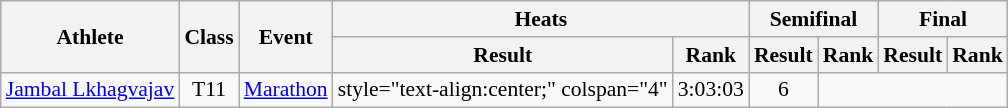<table class=wikitable style="font-size:90%">
<tr>
<th rowspan="2">Athlete</th>
<th rowspan="2">Class</th>
<th rowspan="2">Event</th>
<th colspan="2">Heats</th>
<th colspan="2">Semifinal</th>
<th colspan="3">Final</th>
</tr>
<tr>
<th>Result</th>
<th>Rank</th>
<th>Result</th>
<th>Rank</th>
<th>Result</th>
<th>Rank</th>
</tr>
<tr>
<td><a href='#'>Jambal Lkhagvajav</a></td>
<td style="text-align:center;">T11</td>
<td><a href='#'>Marathon</a></td>
<td>style="text-align:center;" colspan="4" </td>
<td style="text-align:center;">3:03:03</td>
<td style="text-align:center;">6</td>
</tr>
</table>
